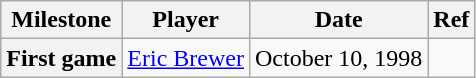<table class="wikitable">
<tr>
<th scope="col">Milestone</th>
<th scope="col">Player</th>
<th scope="col">Date</th>
<th scope="col">Ref</th>
</tr>
<tr>
<th>First game</th>
<td><a href='#'>Eric Brewer</a></td>
<td>October 10, 1998</td>
<td></td>
</tr>
</table>
